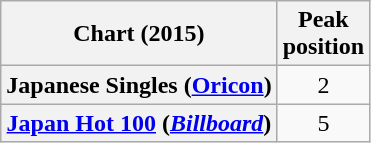<table class="wikitable plainrowheaders" style="text-align:center;">
<tr>
<th>Chart (2015)</th>
<th>Peak<br>position</th>
</tr>
<tr>
<th scope="row">Japanese Singles (<a href='#'>Oricon</a>)</th>
<td>2</td>
</tr>
<tr>
<th scope="row"><a href='#'>Japan Hot 100</a> (<em><a href='#'>Billboard</a></em>)</th>
<td>5</td>
</tr>
</table>
